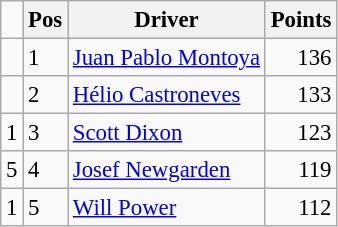<table class="wikitable" style="font-size: 95%;">
<tr>
<td></td>
<th>Pos</th>
<th>Driver</th>
<th>Points</th>
</tr>
<tr>
<td align="left"></td>
<td>1</td>
<td> <a href='#'>Juan Pablo Montoya</a></td>
<td align="right">136</td>
</tr>
<tr>
<td align="left"></td>
<td>2</td>
<td> <a href='#'>Hélio Castroneves</a></td>
<td align="right">133</td>
</tr>
<tr>
<td align="left"> 1</td>
<td>3</td>
<td> <a href='#'>Scott Dixon</a></td>
<td align="right">123</td>
</tr>
<tr>
<td align="left"> 5</td>
<td>4</td>
<td> <a href='#'>Josef Newgarden</a></td>
<td align="right">119</td>
</tr>
<tr>
<td align="left"> 1</td>
<td>5</td>
<td> <a href='#'>Will Power</a></td>
<td align="right">112</td>
</tr>
</table>
